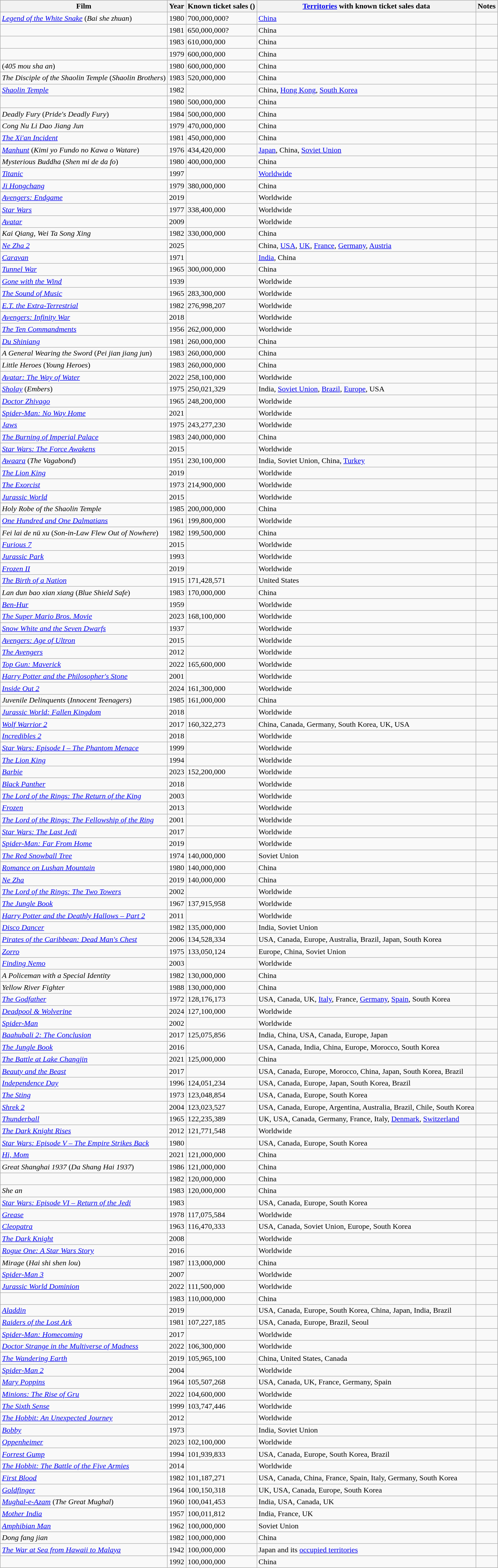<table class="wikitable sortable col2center col3right">
<tr>
<th>Film</th>
<th>Year</th>
<th>Known ticket sales ()</th>
<th><a href='#'>Territories</a> with known ticket sales data</th>
<th class="unsortable">Notes</th>
</tr>
<tr>
<td><em><a href='#'>Legend of the White Snake</a></em> (<em>Bai she zhuan</em>)</td>
<td>1980</td>
<td>700,000,000?</td>
<td><a href='#'>China</a></td>
<td></td>
</tr>
<tr>
<td></td>
<td>1981</td>
<td>650,000,000?</td>
<td>China</td>
<td></td>
</tr>
<tr>
<td></td>
<td>1983</td>
<td>610,000,000</td>
<td>China</td>
<td></td>
</tr>
<tr>
<td></td>
<td>1979</td>
<td>600,000,000</td>
<td>China</td>
<td></td>
</tr>
<tr>
<td> (<em>405 mou sha an</em>)</td>
<td>1980</td>
<td>600,000,000</td>
<td>China</td>
<td></td>
</tr>
<tr>
<td><em>The Disciple of the Shaolin Temple</em> (<em>Shaolin Brothers</em>)</td>
<td>1983</td>
<td>520,000,000</td>
<td>China</td>
<td></td>
</tr>
<tr>
<td><em><a href='#'>Shaolin Temple</a></em></td>
<td>1982</td>
<td></td>
<td>China, <a href='#'>Hong Kong</a>, <a href='#'>South Korea</a></td>
<td></td>
</tr>
<tr>
<td></td>
<td>1980</td>
<td>500,000,000</td>
<td>China</td>
<td></td>
</tr>
<tr>
<td><em>Deadly Fury</em> (<em>Pride's Deadly Fury</em>)</td>
<td>1984</td>
<td>500,000,000</td>
<td>China</td>
<td></td>
</tr>
<tr>
<td><em>Cong Nu Li Dao Jiang Jun</em></td>
<td>1979</td>
<td>470,000,000</td>
<td>China</td>
<td></td>
</tr>
<tr>
<td><em><a href='#'>The Xi'an Incident</a></em></td>
<td>1981</td>
<td>450,000,000</td>
<td>China</td>
<td></td>
</tr>
<tr>
<td><em><a href='#'>Manhunt</a></em> (<em>Kimi yo Fundo no Kawa o Watare</em>)</td>
<td>1976</td>
<td>434,420,000</td>
<td><a href='#'>Japan</a>, China, <a href='#'>Soviet Union</a></td>
<td></td>
</tr>
<tr>
<td><em>Mysterious Buddha</em> (<em>Shen mi de da fo</em>)</td>
<td>1980</td>
<td>400,000,000</td>
<td>China</td>
<td></td>
</tr>
<tr>
<td><em><a href='#'>Titanic</a></em></td>
<td>1997</td>
<td></td>
<td><a href='#'>Worldwide</a></td>
<td></td>
</tr>
<tr>
<td><em><a href='#'>Ji Hongchang</a></em></td>
<td>1979</td>
<td>380,000,000</td>
<td>China</td>
<td></td>
</tr>
<tr>
<td><em><a href='#'>Avengers: Endgame</a></em></td>
<td>2019</td>
<td></td>
<td>Worldwide</td>
<td></td>
</tr>
<tr>
<td><em><a href='#'>Star Wars</a></em></td>
<td>1977</td>
<td>338,400,000</td>
<td>Worldwide</td>
<td></td>
</tr>
<tr>
<td><em><a href='#'>Avatar</a></em></td>
<td>2009</td>
<td></td>
<td>Worldwide</td>
<td></td>
</tr>
<tr>
<td><em>Kai Qiang, Wei Ta Song Xing</em></td>
<td>1982</td>
<td>330,000,000</td>
<td>China</td>
<td></td>
</tr>
<tr>
<td><em><a href='#'>Ne Zha 2</a></em></td>
<td>2025</td>
<td></td>
<td>China, <a href='#'>USA</a>, <a href='#'>UK</a>, <a href='#'>France</a>, <a href='#'>Germany</a>, <a href='#'>Austria</a></td>
<td></td>
</tr>
<tr>
<td><em><a href='#'>Caravan</a></em></td>
<td>1971</td>
<td></td>
<td><a href='#'>India</a>, China</td>
<td></td>
</tr>
<tr>
<td><em><a href='#'>Tunnel War</a></em></td>
<td>1965</td>
<td>300,000,000</td>
<td>China</td>
<td></td>
</tr>
<tr>
<td><em><a href='#'>Gone with the Wind</a></em></td>
<td>1939</td>
<td></td>
<td>Worldwide</td>
<td></td>
</tr>
<tr>
<td><em><a href='#'>The Sound of Music</a></em></td>
<td>1965</td>
<td>283,300,000</td>
<td>Worldwide</td>
<td></td>
</tr>
<tr>
<td><em><a href='#'>E.T. the Extra-Terrestrial</a></em></td>
<td>1982</td>
<td>276,998,207</td>
<td>Worldwide</td>
<td></td>
</tr>
<tr>
<td><em><a href='#'>Avengers: Infinity War</a></em></td>
<td>2018</td>
<td></td>
<td>Worldwide</td>
<td></td>
</tr>
<tr>
<td><em><a href='#'>The Ten Commandments</a></em></td>
<td>1956</td>
<td>262,000,000</td>
<td>Worldwide</td>
<td></td>
</tr>
<tr>
<td><em><a href='#'>Du Shiniang</a></em></td>
<td>1981</td>
<td>260,000,000</td>
<td>China</td>
<td></td>
</tr>
<tr>
<td><em>A General Wearing the Sword</em> (<em>Pei jian jiang jun</em>)</td>
<td>1983</td>
<td>260,000,000</td>
<td>China</td>
<td></td>
</tr>
<tr>
<td><em>Little Heroes</em> (<em>Young Heroes</em>)</td>
<td>1983</td>
<td>260,000,000</td>
<td>China</td>
<td></td>
</tr>
<tr>
<td><em><a href='#'>Avatar: The Way of Water</a></em></td>
<td>2022</td>
<td>258,100,000</td>
<td>Worldwide</td>
<td></td>
</tr>
<tr>
<td><em><a href='#'>Sholay</a></em> (<em>Embers</em>)</td>
<td>1975</td>
<td>250,021,329</td>
<td>India, <a href='#'>Soviet Union</a>, <a href='#'>Brazil</a>, <a href='#'>Europe</a>, USA</td>
<td></td>
</tr>
<tr>
<td><em><a href='#'>Doctor Zhivago</a></em></td>
<td>1965</td>
<td>248,200,000</td>
<td>Worldwide</td>
<td></td>
</tr>
<tr>
<td><em><a href='#'>Spider-Man: No Way Home</a></em></td>
<td>2021</td>
<td></td>
<td>Worldwide</td>
<td></td>
</tr>
<tr>
<td><em><a href='#'>Jaws</a></em></td>
<td>1975</td>
<td>243,277,230</td>
<td>Worldwide</td>
<td></td>
</tr>
<tr>
<td><em><a href='#'>The Burning of Imperial Palace</a></em></td>
<td>1983</td>
<td>240,000,000</td>
<td>China</td>
<td></td>
</tr>
<tr>
<td><em><a href='#'>Star Wars: The Force Awakens</a></em></td>
<td>2015</td>
<td></td>
<td>Worldwide</td>
<td></td>
</tr>
<tr>
<td><em><a href='#'>Awaara</a></em> (<em>The Vagabond</em>)</td>
<td>1951</td>
<td>230,100,000</td>
<td>India, Soviet Union, China, <a href='#'>Turkey</a></td>
<td></td>
</tr>
<tr>
<td><em><a href='#'>The Lion King</a></em></td>
<td>2019</td>
<td></td>
<td>Worldwide</td>
<td></td>
</tr>
<tr>
<td><em><a href='#'>The Exorcist</a></em></td>
<td>1973</td>
<td>214,900,000</td>
<td>Worldwide</td>
<td></td>
</tr>
<tr>
<td><em><a href='#'>Jurassic World</a></em></td>
<td>2015</td>
<td></td>
<td>Worldwide</td>
<td></td>
</tr>
<tr>
<td><em>Holy Robe of the Shaolin Temple</em></td>
<td>1985</td>
<td>200,000,000</td>
<td>China</td>
<td></td>
</tr>
<tr>
<td><em><a href='#'>One Hundred and One Dalmatians</a></em></td>
<td>1961</td>
<td>199,800,000</td>
<td>Worldwide</td>
<td></td>
</tr>
<tr>
<td><em>Fei lai de nü xu</em> (<em>Son-in-Law Flew Out of Nowhere</em>)</td>
<td>1982</td>
<td>199,500,000</td>
<td>China</td>
<td></td>
</tr>
<tr>
<td><em><a href='#'>Furious 7</a></em></td>
<td>2015</td>
<td></td>
<td>Worldwide</td>
<td></td>
</tr>
<tr>
<td><em><a href='#'>Jurassic Park</a></em></td>
<td>1993</td>
<td></td>
<td>Worldwide</td>
<td></td>
</tr>
<tr>
<td><em><a href='#'>Frozen II</a></em></td>
<td>2019</td>
<td></td>
<td>Worldwide</td>
<td></td>
</tr>
<tr>
<td><em><a href='#'>The Birth of a Nation</a></em></td>
<td>1915</td>
<td>171,428,571</td>
<td>United States</td>
<td></td>
</tr>
<tr>
<td><em>Lan dun bao xian xiang</em> (<em>Blue Shield Safe</em>)</td>
<td>1983</td>
<td>170,000,000</td>
<td>China</td>
<td></td>
</tr>
<tr>
<td><em><a href='#'>Ben-Hur</a></em></td>
<td>1959</td>
<td></td>
<td>Worldwide</td>
<td></td>
</tr>
<tr>
<td><em><a href='#'>The Super Mario Bros. Movie</a></em></td>
<td>2023</td>
<td>168,100,000</td>
<td>Worldwide</td>
<td></td>
</tr>
<tr>
<td><em><a href='#'>Snow White and the Seven Dwarfs</a></em></td>
<td>1937</td>
<td></td>
<td>Worldwide</td>
<td></td>
</tr>
<tr>
<td><em><a href='#'>Avengers: Age of Ultron</a></em></td>
<td>2015</td>
<td></td>
<td>Worldwide</td>
<td></td>
</tr>
<tr>
<td><em><a href='#'>The Avengers</a></em></td>
<td>2012</td>
<td></td>
<td>Worldwide</td>
<td></td>
</tr>
<tr>
<td><em><a href='#'>Top Gun: Maverick</a></em></td>
<td>2022</td>
<td>165,600,000</td>
<td>Worldwide</td>
<td></td>
</tr>
<tr>
<td><em><a href='#'>Harry Potter and the Philosopher's Stone</a></em></td>
<td>2001</td>
<td></td>
<td>Worldwide</td>
<td></td>
</tr>
<tr>
<td><em><a href='#'>Inside Out 2</a></em></td>
<td>2024</td>
<td>161,300,000</td>
<td>Worldwide</td>
<td></td>
</tr>
<tr>
<td><em>Juvenile Delinquents</em> (<em>Innocent Teenagers</em>)</td>
<td>1985</td>
<td>161,000,000</td>
<td>China</td>
<td></td>
</tr>
<tr>
<td><em><a href='#'>Jurassic World: Fallen Kingdom</a></em></td>
<td>2018</td>
<td></td>
<td>Worldwide</td>
<td></td>
</tr>
<tr>
<td><em><a href='#'>Wolf Warrior 2</a></em></td>
<td>2017</td>
<td>160,322,273</td>
<td>China, Canada, Germany, South Korea, UK, USA</td>
<td></td>
</tr>
<tr>
<td><em><a href='#'>Incredibles 2</a></em></td>
<td>2018</td>
<td></td>
<td>Worldwide</td>
<td></td>
</tr>
<tr>
<td><em><a href='#'>Star Wars: Episode I – The Phantom Menace</a></em></td>
<td>1999</td>
<td></td>
<td>Worldwide</td>
<td></td>
</tr>
<tr>
<td><em><a href='#'>The Lion King</a></em></td>
<td>1994</td>
<td></td>
<td>Worldwide</td>
<td></td>
</tr>
<tr>
<td><em><a href='#'>Barbie</a></em></td>
<td>2023</td>
<td>152,200,000</td>
<td>Worldwide</td>
<td></td>
</tr>
<tr>
<td><em><a href='#'>Black Panther</a></em></td>
<td>2018</td>
<td></td>
<td>Worldwide</td>
<td></td>
</tr>
<tr>
<td><em><a href='#'>The Lord of the Rings: The Return of the King</a></em></td>
<td>2003</td>
<td></td>
<td>Worldwide</td>
<td></td>
</tr>
<tr>
<td><em><a href='#'>Frozen</a></em></td>
<td>2013</td>
<td></td>
<td>Worldwide</td>
<td></td>
</tr>
<tr>
<td><em><a href='#'>The Lord of the Rings: The Fellowship of the Ring</a></em></td>
<td>2001</td>
<td></td>
<td>Worldwide</td>
<td></td>
</tr>
<tr>
<td><em><a href='#'>Star Wars: The Last Jedi</a></em></td>
<td>2017</td>
<td></td>
<td>Worldwide</td>
<td></td>
</tr>
<tr>
<td><em><a href='#'>Spider-Man: Far From Home</a></em></td>
<td>2019</td>
<td></td>
<td>Worldwide</td>
<td></td>
</tr>
<tr>
<td><em><a href='#'>The Red Snowball Tree</a></em></td>
<td>1974</td>
<td>140,000,000</td>
<td>Soviet Union</td>
<td></td>
</tr>
<tr>
<td><em><a href='#'>Romance on Lushan Mountain</a></em></td>
<td>1980</td>
<td>140,000,000</td>
<td>China</td>
<td></td>
</tr>
<tr>
<td><em><a href='#'>Ne Zha</a></em></td>
<td>2019</td>
<td>140,000,000</td>
<td>China</td>
<td></td>
</tr>
<tr>
<td><em><a href='#'>The Lord of the Rings: The Two Towers</a></em></td>
<td>2002</td>
<td></td>
<td>Worldwide</td>
<td></td>
</tr>
<tr>
<td><em><a href='#'>The Jungle Book</a></em></td>
<td>1967</td>
<td>137,915,958</td>
<td>Worldwide</td>
<td></td>
</tr>
<tr>
<td><em><a href='#'>Harry Potter and the Deathly Hallows – Part 2</a></em></td>
<td>2011</td>
<td></td>
<td>Worldwide</td>
<td></td>
</tr>
<tr>
<td><em><a href='#'>Disco Dancer</a></em></td>
<td>1982</td>
<td>135,000,000</td>
<td>India, Soviet Union</td>
<td></td>
</tr>
<tr>
<td><em><a href='#'>Pirates of the Caribbean: Dead Man's Chest</a></em></td>
<td>2006</td>
<td>134,528,334</td>
<td>USA, Canada, Europe, Australia, Brazil, Japan, South Korea</td>
<td></td>
</tr>
<tr>
<td><em><a href='#'>Zorro</a></em></td>
<td>1975</td>
<td>133,050,124</td>
<td>Europe, China, Soviet Union</td>
<td></td>
</tr>
<tr>
<td><em><a href='#'>Finding Nemo</a></em></td>
<td>2003</td>
<td></td>
<td>Worldwide</td>
<td></td>
</tr>
<tr>
<td><em>A Policeman with a Special Identity</em></td>
<td>1982</td>
<td>130,000,000</td>
<td>China</td>
<td></td>
</tr>
<tr>
<td><em>Yellow River Fighter</em></td>
<td>1988</td>
<td>130,000,000</td>
<td>China</td>
<td></td>
</tr>
<tr>
<td><em><a href='#'>The Godfather</a></em></td>
<td>1972</td>
<td>128,176,173</td>
<td>USA, Canada, UK, <a href='#'>Italy</a>, France, <a href='#'>Germany</a>, <a href='#'>Spain</a>, South Korea</td>
<td></td>
</tr>
<tr>
<td><em><a href='#'>Deadpool & Wolverine</a></em></td>
<td>2024</td>
<td>127,100,000</td>
<td>Worldwide</td>
<td></td>
</tr>
<tr>
<td><em><a href='#'>Spider-Man</a></em></td>
<td>2002</td>
<td></td>
<td>Worldwide</td>
<td></td>
</tr>
<tr>
<td><em><a href='#'>Baahubali 2: The Conclusion</a></em></td>
<td>2017</td>
<td>125,075,856</td>
<td>India, China, USA, Canada, Europe, Japan</td>
<td></td>
</tr>
<tr>
<td><em><a href='#'>The Jungle Book</a></em></td>
<td>2016</td>
<td></td>
<td>USA, Canada, India, China, Europe, Morocco, South Korea</td>
<td></td>
</tr>
<tr>
<td><em><a href='#'>The Battle at Lake Changjin</a></em></td>
<td>2021</td>
<td>125,000,000</td>
<td>China</td>
<td></td>
</tr>
<tr>
<td><em><a href='#'>Beauty and the Beast</a></em></td>
<td>2017</td>
<td></td>
<td>USA, Canada, Europe, Morocco, China, Japan, South Korea, Brazil</td>
<td></td>
</tr>
<tr>
<td><em><a href='#'>Independence Day</a></em></td>
<td>1996</td>
<td>124,051,234</td>
<td>USA, Canada, Europe, Japan, South Korea, Brazil</td>
<td></td>
</tr>
<tr>
<td><em><a href='#'>The Sting</a></em></td>
<td>1973</td>
<td>123,048,854</td>
<td>USA, Canada, Europe, South Korea</td>
<td></td>
</tr>
<tr>
<td><em><a href='#'>Shrek 2</a></em></td>
<td>2004</td>
<td>123,023,527</td>
<td>USA, Canada, Europe, Argentina, Australia, Brazil, Chile, South Korea</td>
<td></td>
</tr>
<tr>
<td><em><a href='#'>Thunderball</a></em></td>
<td>1965</td>
<td>122,235,389</td>
<td>UK, USA, Canada, Germany, France, Italy, <a href='#'>Denmark</a>, <a href='#'>Switzerland</a></td>
<td></td>
</tr>
<tr>
<td><em><a href='#'>The Dark Knight Rises</a></em></td>
<td>2012</td>
<td>121,771,548</td>
<td>Worldwide</td>
<td></td>
</tr>
<tr>
<td><em><a href='#'>Star Wars: Episode V – The Empire Strikes Back</a></em></td>
<td>1980</td>
<td></td>
<td>USA, Canada, Europe, South Korea</td>
<td></td>
</tr>
<tr>
<td><a href='#'><em>Hi, Mom</em></a></td>
<td>2021</td>
<td>121,000,000</td>
<td>China</td>
<td></td>
</tr>
<tr>
<td><em>Great Shanghai 1937</em> (<em>Da Shang Hai 1937</em>)</td>
<td>1986</td>
<td>121,000,000</td>
<td>China</td>
<td></td>
</tr>
<tr>
<td></td>
<td>1982</td>
<td>120,000,000</td>
<td>China</td>
<td></td>
</tr>
<tr>
<td><em>She an</em></td>
<td>1983</td>
<td>120,000,000</td>
<td>China</td>
<td></td>
</tr>
<tr>
<td><em><a href='#'>Star Wars: Episode VI – Return of the Jedi</a></em></td>
<td>1983</td>
<td></td>
<td>USA, Canada, Europe, South Korea</td>
<td></td>
</tr>
<tr>
<td><em><a href='#'>Grease</a></em></td>
<td>1978</td>
<td>117,075,584</td>
<td>Worldwide</td>
<td></td>
</tr>
<tr>
<td><em><a href='#'>Cleopatra</a></em></td>
<td>1963</td>
<td>116,470,333</td>
<td>USA, Canada, Soviet Union, Europe, South Korea</td>
<td></td>
</tr>
<tr>
<td><em><a href='#'>The Dark Knight</a></em></td>
<td>2008</td>
<td></td>
<td>Worldwide</td>
<td></td>
</tr>
<tr>
<td><em><a href='#'>Rogue One: A Star Wars Story</a></em></td>
<td>2016</td>
<td></td>
<td>Worldwide</td>
<td></td>
</tr>
<tr>
<td><em>Mirage</em> (<em>Hai shi shen lou</em>)</td>
<td>1987</td>
<td>113,000,000</td>
<td>China</td>
<td></td>
</tr>
<tr>
<td><em><a href='#'>Spider-Man 3</a></em></td>
<td>2007</td>
<td></td>
<td>Worldwide</td>
<td></td>
</tr>
<tr>
<td><em><a href='#'>Jurassic World Dominion</a></em></td>
<td>2022</td>
<td>111,500,000</td>
<td>Worldwide</td>
<td></td>
</tr>
<tr>
<td></td>
<td>1983</td>
<td>110,000,000</td>
<td>China</td>
<td></td>
</tr>
<tr>
<td><em><a href='#'>Aladdin</a></em></td>
<td>2019</td>
<td></td>
<td>USA, Canada, Europe, South Korea, China, Japan, India, Brazil</td>
<td></td>
</tr>
<tr>
<td><em><a href='#'>Raiders of the Lost Ark</a></em></td>
<td>1981</td>
<td>107,227,185</td>
<td>USA, Canada, Europe, Brazil, Seoul</td>
<td></td>
</tr>
<tr>
<td><em><a href='#'>Spider-Man: Homecoming</a></em></td>
<td>2017</td>
<td></td>
<td>Worldwide</td>
<td></td>
</tr>
<tr>
<td><em><a href='#'>Doctor Strange in the Multiverse of Madness</a></em></td>
<td>2022</td>
<td>106,300,000</td>
<td>Worldwide</td>
<td></td>
</tr>
<tr>
<td><em><a href='#'>The Wandering Earth</a></em></td>
<td>2019</td>
<td>105,965,100</td>
<td>China, United States, Canada</td>
<td></td>
</tr>
<tr>
<td><em><a href='#'>Spider-Man 2</a></em></td>
<td>2004</td>
<td></td>
<td>Worldwide</td>
<td></td>
</tr>
<tr>
<td><em><a href='#'>Mary Poppins</a></em></td>
<td>1964</td>
<td>105,507,268</td>
<td>USA, Canada, UK, France, Germany, Spain</td>
<td></td>
</tr>
<tr>
<td><em><a href='#'>Minions: The Rise of Gru</a></em></td>
<td>2022</td>
<td>104,600,000</td>
<td>Worldwide</td>
<td></td>
</tr>
<tr>
<td><em><a href='#'>The Sixth Sense</a></em></td>
<td>1999</td>
<td>103,747,446</td>
<td>Worldwide</td>
<td></td>
</tr>
<tr>
<td><em><a href='#'>The Hobbit: An Unexpected Journey</a></em></td>
<td>2012</td>
<td></td>
<td>Worldwide</td>
<td></td>
</tr>
<tr>
<td><em><a href='#'>Bobby</a></em></td>
<td>1973</td>
<td></td>
<td>India, Soviet Union</td>
<td></td>
</tr>
<tr>
<td><em><a href='#'>Oppenheimer</a></em></td>
<td>2023</td>
<td>102,100,000</td>
<td>Worldwide</td>
<td></td>
</tr>
<tr>
<td><em><a href='#'>Forrest Gump</a></em></td>
<td>1994</td>
<td>101,939,833</td>
<td>USA, Canada, Europe, South Korea, Brazil</td>
<td></td>
</tr>
<tr>
<td><em><a href='#'>The Hobbit: The Battle of the Five Armies</a></em></td>
<td>2014</td>
<td></td>
<td>Worldwide</td>
<td></td>
</tr>
<tr>
<td><em><a href='#'>First Blood</a></em></td>
<td>1982</td>
<td>101,187,271</td>
<td>USA, Canada, China, France, Spain, Italy, Germany, South Korea</td>
<td></td>
</tr>
<tr>
<td><em><a href='#'>Goldfinger</a></em></td>
<td>1964</td>
<td>100,150,318</td>
<td>UK, USA, Canada, Europe, South Korea</td>
<td></td>
</tr>
<tr>
<td><em><a href='#'>Mughal-e-Azam</a></em> (<em>The Great Mughal</em>)</td>
<td>1960</td>
<td>100,041,453</td>
<td>India, USA, Canada, UK</td>
<td></td>
</tr>
<tr>
<td><em><a href='#'>Mother India</a></em></td>
<td>1957</td>
<td>100,011,812</td>
<td>India, France, UK</td>
<td></td>
</tr>
<tr>
<td><em><a href='#'>Amphibian Man</a></em></td>
<td>1962</td>
<td>100,000,000</td>
<td>Soviet Union</td>
<td></td>
</tr>
<tr>
<td><em>Dong fang jian</em></td>
<td>1982</td>
<td>100,000,000</td>
<td>China</td>
<td></td>
</tr>
<tr>
<td><em><a href='#'>The War at Sea from Hawaii to Malaya</a></em></td>
<td>1942</td>
<td>100,000,000</td>
<td>Japan and its <a href='#'>occupied territories</a></td>
<td></td>
</tr>
<tr>
<td></td>
<td>1992</td>
<td>100,000,000</td>
<td>China</td>
<td></td>
</tr>
</table>
